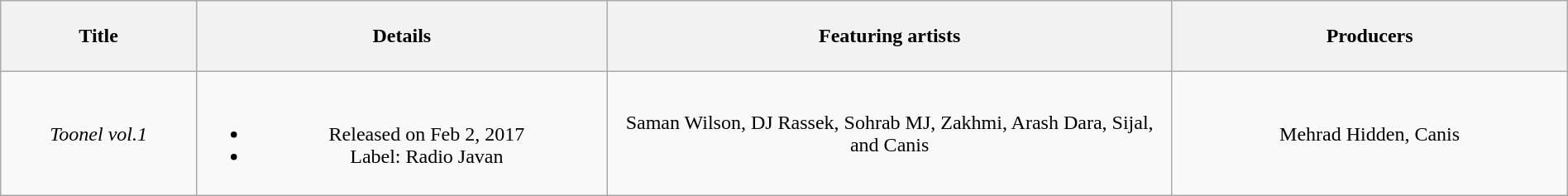<table class="wikitable" style="text-align:center; width: 100%">
<tr>
<th style="height:50px; width:120px">Title</th>
<th style="width:260px">Details</th>
<th style="width:360px">Featuring artists</th>
<th style="width:250px">Producers</th>
</tr>
<tr style="height: 100px;">
<td><em>Toonel vol.1</em></td>
<td><br><ul><li>Released on Feb 2, 2017</li><li>Label: Radio Javan</li></ul></td>
<td>Saman Wilson, DJ Rassek, Sohrab MJ, Zakhmi, Arash Dara, Sijal, and Canis</td>
<td>Mehrad Hidden, Canis</td>
</tr>
</table>
